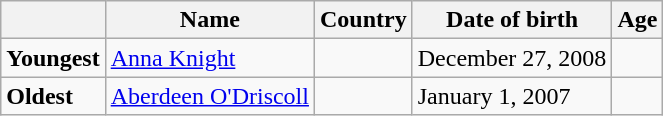<table class="wikitable">
<tr>
<th></th>
<th><strong>Name</strong></th>
<th><strong>Country</strong></th>
<th><strong>Date of birth</strong></th>
<th><strong>Age</strong></th>
</tr>
<tr>
<td><strong>Youngest</strong></td>
<td><a href='#'>Anna Knight</a></td>
<td></td>
<td>December 27, 2008</td>
<td></td>
</tr>
<tr>
<td><strong>Oldest</strong></td>
<td><a href='#'>Aberdeen O'Driscoll</a></td>
<td></td>
<td>January 1, 2007</td>
<td></td>
</tr>
</table>
